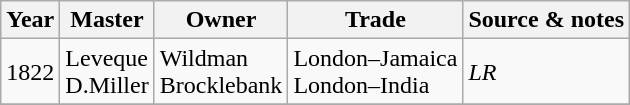<table class=" wikitable">
<tr>
<th>Year</th>
<th>Master</th>
<th>Owner</th>
<th>Trade</th>
<th>Source & notes</th>
</tr>
<tr>
<td>1822</td>
<td>Leveque<br>D.Miller</td>
<td>Wildman<br>Brocklebank</td>
<td>London–Jamaica<br>London–India</td>
<td><em>LR</em></td>
</tr>
<tr>
</tr>
</table>
